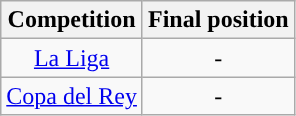<table class="wikitable" style="font-size:100%; text-align:center">
<tr>
<th>Competition</th>
<th>Final position</th>
</tr>
<tr style="background:">
<td><a href='#'>La Liga</a></td>
<td>-</td>
</tr>
<tr style="background:">
<td><a href='#'>Copa del Rey</a></td>
<td>-</td>
</tr>
</table>
